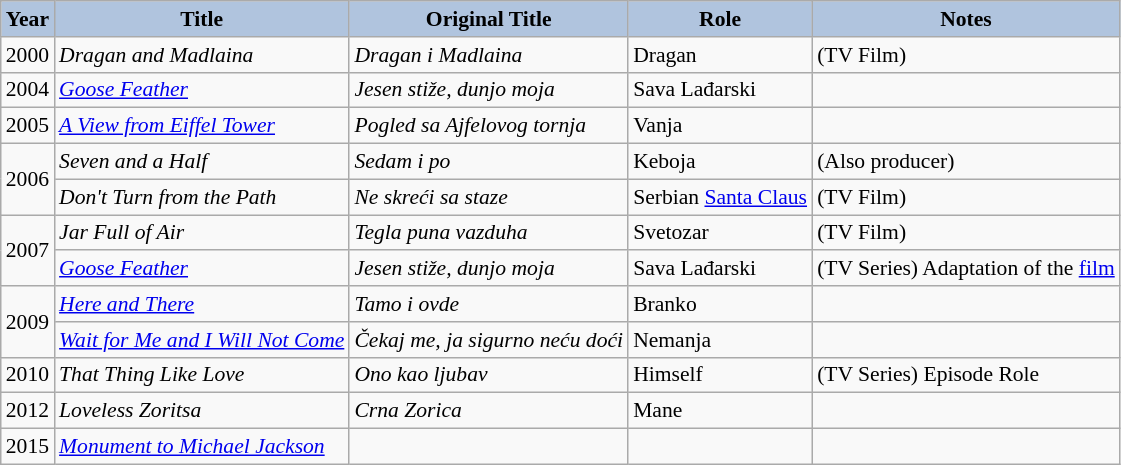<table class="wikitable" style="font-size:90%;">
<tr>
<th style="background:#B0C4DE;">Year</th>
<th style="background:#B0C4DE;">Title</th>
<th style="background:#B0C4DE;">Original Title</th>
<th style="background:#B0C4DE;">Role</th>
<th style="background:#B0C4DE;">Notes</th>
</tr>
<tr>
<td>2000</td>
<td><em>Dragan and Madlaina</em></td>
<td><em>Dragan i Madlaina</em></td>
<td>Dragan</td>
<td>(TV Film)</td>
</tr>
<tr>
<td>2004</td>
<td><em><a href='#'>Goose Feather</a></em></td>
<td><em>Jesen stiže, dunjo moja</em></td>
<td>Sava Lađarski</td>
<td></td>
</tr>
<tr>
<td>2005</td>
<td><em><a href='#'>A View from Eiffel Tower</a></em></td>
<td><em>Pogled sa Ajfelovog tornja</em></td>
<td>Vanja</td>
<td></td>
</tr>
<tr>
<td rowspan="2">2006</td>
<td><em>Seven and a Half</em></td>
<td><em>Sedam i po</em></td>
<td>Keboja</td>
<td>(Also producer)</td>
</tr>
<tr>
<td><em>Don't Turn from the Path</em></td>
<td><em>Ne skreći sa staze</em></td>
<td>Serbian <a href='#'>Santa Claus</a></td>
<td>(TV Film)</td>
</tr>
<tr>
<td rowspan="2">2007</td>
<td><em>Jar Full of Air</em></td>
<td><em>Tegla puna vazduha</em></td>
<td>Svetozar</td>
<td>(TV Film)</td>
</tr>
<tr>
<td><em><a href='#'>Goose Feather</a></em></td>
<td><em>Jesen stiže, dunjo moja</em></td>
<td>Sava Lađarski</td>
<td>(TV Series) Adaptation of the <a href='#'>film</a></td>
</tr>
<tr>
<td rowspan="2">2009</td>
<td><em><a href='#'>Here and There</a></em></td>
<td><em>Tamo i ovde</em></td>
<td>Branko</td>
<td></td>
</tr>
<tr>
<td><em><a href='#'>Wait for Me and I Will Not Come</a></em></td>
<td><em>Čekaj me, ja sigurno neću doći</em></td>
<td>Nemanja</td>
<td></td>
</tr>
<tr>
<td>2010</td>
<td><em>That Thing Like Love</em></td>
<td><em>Ono kao ljubav</em></td>
<td>Himself</td>
<td>(TV Series) Episode Role</td>
</tr>
<tr>
<td>2012</td>
<td><em>Loveless Zoritsa</em></td>
<td><em>Crna Zorica</em></td>
<td>Mane</td>
<td></td>
</tr>
<tr>
<td>2015</td>
<td><em><a href='#'>Monument to Michael Jackson</a></em></td>
<td></td>
<td></td>
<td></td>
</tr>
</table>
